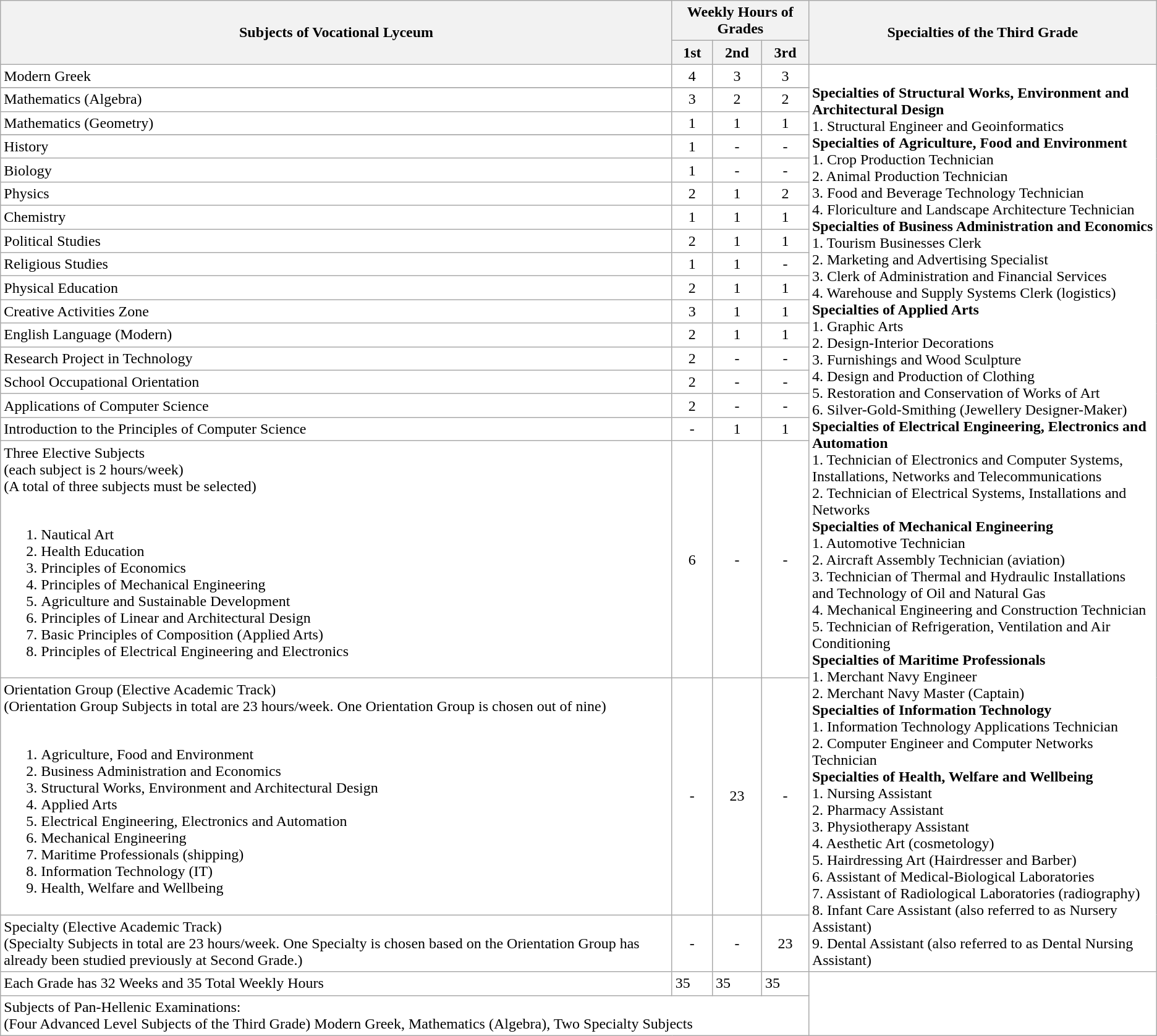<table class="wikitable" style="background:transparent;">
<tr>
<th rowspan="2">Subjects of Vocational Lyceum</th>
<th colspan="3">Weekly Hours of Grades</th>
<th rowspan="2">Specialties of the Third Grade</th>
</tr>
<tr style="text-align:center;">
<th>1st</th>
<th>2nd</th>
<th>3rd</th>
</tr>
<tr style="text-align:center;">
<td style="text-align:left;">Modern Greek</td>
<td>4</td>
<td>3</td>
<td>3</td>
<td rowspan="21" style="text-align:left;"><br><strong>Specialties of Structural Works, Environment and Architectural Design</strong><br>1. Structural Engineer and Geoinformatics<br><strong>Specialties of Αgriculture, Food and Environment</strong><br>1. Crop Production Technician<br>2. Animal Production Technician<br>3. Food and Beverage Technology Technician<br>4. Floriculture and Landscape Architecture Technician<br><strong>Specialties of Business Administration and Economics</strong><br>1. Tourism Businesses Clerk<br>2. Marketing and Advertising Specialist<br>3. Clerk of Administration and Financial Services<br>4. Warehouse and Supply Systems Clerk (logistics)<br><strong>Specialties of Applied Arts</strong><br>1. Graphic Arts<br>2. Design-Interior Decorations<br>3. Furnishings and Wood Sculpture<br>4. Design and Production of Clothing<br>5. Restoration and Conservation of Works of Art<br>6. Silver-Gold-Smithing (Jewellery Designer-Maker)<br><strong>Specialties of Electrical Engineering, Electronics and Automation</strong><br>1. Technician of Electronics and Computer Systems, <br>Installations, Networks and Telecommunications<br>2. Technician of Electrical Systems, Installations and Networks<br><strong>Specialties of Mechanical Engineering</strong><br>1. Automotive Technician<br>2. Aircraft Assembly Technician (aviation)<br>3. Technician of Thermal and Hydraulic Installations<br>and Technology of Oil and Natural Gas<br>4. Mechanical Engineering and Construction Technician<br>5. Technician of Refrigeration, Ventilation and Air Conditioning<br><strong>Specialties of Maritime Professionals</strong><br>1. Merchant Navy Engineer<br>2. Merchant Navy Master (Captain)<br><strong>Specialties of Information Technology</strong><br>1. Information Technology Applications Technician<br>2. Computer Engineer and Computer Networks Technician<br><strong>Specialties of Health, Welfare and Wellbeing</strong><br>1. Nursing Assistant<br>2. Pharmacy Assistant<br>3. Physiotherapy Assistant<br>4. Aesthetic Art (cosmetology)<br>5. Hairdressing Art (Hairdresser and Barber)<br>6. Assistant of Medical-Biological Laboratories<br>7. Assistant of Radiological Laboratories (radiography)<br>8. Infant Care Assistant (also referred to as Nursery Assistant)<br>9. Dental Assistant (also referred to as Dental Nursing Assistant)</td>
</tr>
<tr>
</tr>
<tr style="text-align:center;">
<td style="text-align:left;">Mathematics (Algebra)</td>
<td>3</td>
<td>2</td>
<td>2</td>
</tr>
<tr style="text-align:center;">
<td style="text-align:left;">Mathematics (Geometry)</td>
<td>1</td>
<td>1</td>
<td>1</td>
</tr>
<tr>
</tr>
<tr style="text-align:center;">
<td style="text-align:left;">History</td>
<td>1</td>
<td>-</td>
<td>-</td>
</tr>
<tr style="text-align:center;">
<td style="text-align:left;">Biology</td>
<td>1</td>
<td>-</td>
<td>-</td>
</tr>
<tr style="text-align:center;">
<td style="text-align:left;">Physics</td>
<td>2</td>
<td>1</td>
<td>2</td>
</tr>
<tr style="text-align:center;">
<td style="text-align:left;">Chemistry</td>
<td>1</td>
<td>1</td>
<td>1</td>
</tr>
<tr style="text-align:center;">
<td style="text-align:left;">Political Studies</td>
<td>2</td>
<td>1</td>
<td>1</td>
</tr>
<tr style="text-align:center;">
<td style="text-align:left;">Religious Studies</td>
<td>1</td>
<td>1</td>
<td>-</td>
</tr>
<tr style="text-align:center;">
<td style="text-align:left;">Physical Education</td>
<td>2</td>
<td>1</td>
<td>1</td>
</tr>
<tr style="text-align:center;">
<td style="text-align:left;">Creative Activities Zone</td>
<td>3</td>
<td>1</td>
<td>1</td>
</tr>
<tr style="text-align:center;">
<td style="text-align:left;">English Language (Modern)</td>
<td>2</td>
<td>1</td>
<td>1</td>
</tr>
<tr style="text-align:center;">
<td style="text-align:left;">Research Project in Technology</td>
<td>2</td>
<td>-</td>
<td>-</td>
</tr>
<tr style="text-align:center;">
<td style="text-align:left;">School Occupational Orientation</td>
<td>2</td>
<td>-</td>
<td>-</td>
</tr>
<tr style="text-align:center;">
<td style="text-align:left;">Applications of Computer Science</td>
<td>2</td>
<td>-</td>
<td>-</td>
</tr>
<tr style="text-align:center;">
<td style="text-align:left;">Introduction to the Principles of Computer Science</td>
<td>-</td>
<td>1</td>
<td>1</td>
</tr>
<tr style="text-align:center;">
<td style="text-align:left;">Three Elective Subjects <div> (each subject is 2 hours/week)</div> <div>(A total of three subjects must be selected)</div><br><ol><li>Nautical Art</li><li>Health Education</li><li>Principles of Economics</li><li>Principles of Mechanical Engineering</li><li>Agriculture and Sustainable Development</li><li>Principles of Linear and Architectural Design</li><li>Basic Principles of Composition (Applied Arts)</li><li>Principles of Electrical Engineering and Electronics</li></ol></td>
<td>6</td>
<td>-</td>
<td>-</td>
</tr>
<tr style="text-align:center;">
<td style="text-align:left;">Orientation Group (Elective Academic Track) <div>(Orientation Group Subjects in total are 23 hours/week. One Orientation Group is chosen out of nine)</div><br><ol><li>Αgriculture, Food and Environment</li><li>Business Administration and Economics</li><li>Structural Works, Environment and Architectural Design </li><li>Applied Arts</li><li>Electrical Engineering, Electronics and Automation</li><li>Mechanical Engineering</li><li>Maritime Professionals (shipping)</li><li>Information Technology (IT)</li><li>Health, Welfare and Wellbeing</li></ol></td>
<td>-</td>
<td>23</td>
<td>-</td>
</tr>
<tr style="text-align:center;">
<td style="text-align:left;">Specialty (Elective Academic Track) <div>(Specialty Subjects in total are 23 hours/week. One Specialty is chosen based on the Orientation Group has already been studied previously at Second Grade.)</div></td>
<td>-</td>
<td>-</td>
<td>23</td>
</tr>
<tr>
<td style="text-align:left;"><div>Each Grade has 32 Weeks and 35 Total Weekly Hours</div></td>
<td>35</td>
<td>35</td>
<td>35</td>
</tr>
<tr class="expand-child">
<td style="text-align:left;" colspan="4">Subjects of Pan-Hellenic Examinations: <div>(Four Advanced Level Subjects of the Third Grade) Modern Greek, Mathematics (Algebra), Two Specialty Subjects</div></td>
</tr>
</table>
